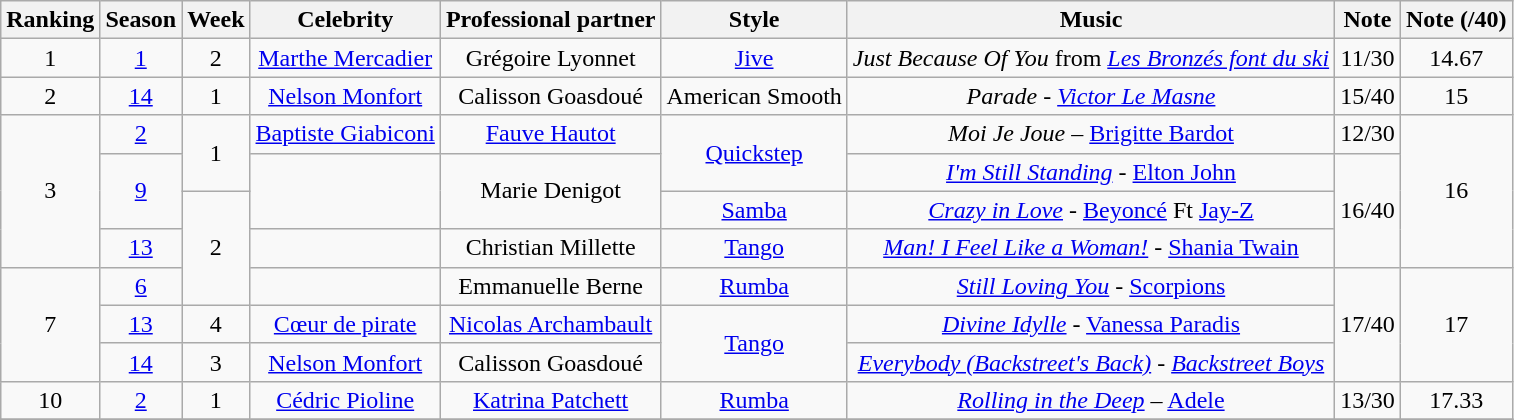<table class="wikitable sortable" style="text-align:center">
<tr>
<th>Ranking</th>
<th>Season</th>
<th>Week</th>
<th class="sortable">Celebrity</th>
<th class="sortable">Professional partner</th>
<th class="sortable">Style</th>
<th class="sortable">Music</th>
<th class="sortable">Note</th>
<th class="sortable">Note (/40)</th>
</tr>
<tr>
<td>1</td>
<td><a href='#'>1</a></td>
<td>2</td>
<td><a href='#'>Marthe Mercadier</a></td>
<td>Grégoire Lyonnet</td>
<td><a href='#'>Jive</a></td>
<td><em>Just Because Of You</em> from <em><a href='#'>Les Bronzés font du ski</a></em></td>
<td>11/30</td>
<td>14.67</td>
</tr>
<tr>
<td>2</td>
<td><a href='#'>14</a></td>
<td>1</td>
<td><a href='#'>Nelson Monfort</a></td>
<td>Calisson Goasdoué</td>
<td>American Smooth</td>
<td><em>Parade</em> - <em><a href='#'>Victor Le Masne</a></em></td>
<td>15/40</td>
<td>15</td>
</tr>
<tr>
<td rowspan="4">3</td>
<td><a href='#'>2</a></td>
<td rowspan="2">1</td>
<td><a href='#'>Baptiste Giabiconi</a></td>
<td><a href='#'>Fauve Hautot</a></td>
<td rowspan="2"><a href='#'>Quickstep</a></td>
<td><em>Moi Je Joue</em> – <a href='#'>Brigitte Bardot</a></td>
<td>12/30</td>
<td rowspan="4">16</td>
</tr>
<tr>
<td rowspan="2"><a href='#'>9</a></td>
<td rowspan="2"></td>
<td rowspan="2">Marie Denigot</td>
<td><em><a href='#'>I'm Still Standing</a></em> - <a href='#'>Elton John</a></td>
<td rowspan="3">16/40</td>
</tr>
<tr>
<td rowspan="3">2</td>
<td><a href='#'>Samba</a></td>
<td><em><a href='#'>Crazy in Love</a></em> - <a href='#'>Beyoncé</a> Ft <a href='#'>Jay-Z</a></td>
</tr>
<tr>
<td><a href='#'>13</a></td>
<td></td>
<td>Christian Millette</td>
<td><a href='#'>Tango</a></td>
<td><em><a href='#'>Man! I Feel Like a Woman!</a></em> - <a href='#'>Shania Twain</a></td>
</tr>
<tr>
<td rowspan="3">7</td>
<td><a href='#'>6</a></td>
<td></td>
<td>Emmanuelle Berne</td>
<td><a href='#'>Rumba</a></td>
<td><em><a href='#'>Still Loving You</a></em> - <a href='#'>Scorpions</a></td>
<td rowspan="3">17/40</td>
<td rowspan="3">17</td>
</tr>
<tr>
<td><a href='#'>13</a></td>
<td>4</td>
<td><a href='#'>Cœur de pirate</a></td>
<td><a href='#'>Nicolas Archambault</a></td>
<td rowspan="2"><a href='#'>Tango</a></td>
<td><em><a href='#'>Divine Idylle</a></em> - <a href='#'>Vanessa Paradis</a></td>
</tr>
<tr>
<td><a href='#'>14</a></td>
<td>3</td>
<td><a href='#'>Nelson Monfort</a></td>
<td>Calisson Goasdoué</td>
<td><em><a href='#'>Everybody (Backstreet's Back)</a></em> - <em><a href='#'>Backstreet Boys</a></em></td>
</tr>
<tr>
<td>10</td>
<td><a href='#'>2</a></td>
<td>1</td>
<td><a href='#'>Cédric Pioline</a></td>
<td><a href='#'>Katrina Patchett</a></td>
<td><a href='#'>Rumba</a></td>
<td><em><a href='#'>Rolling in the Deep</a></em> – <a href='#'>Adele</a></td>
<td>13/30</td>
<td>17.33</td>
</tr>
<tr>
</tr>
</table>
